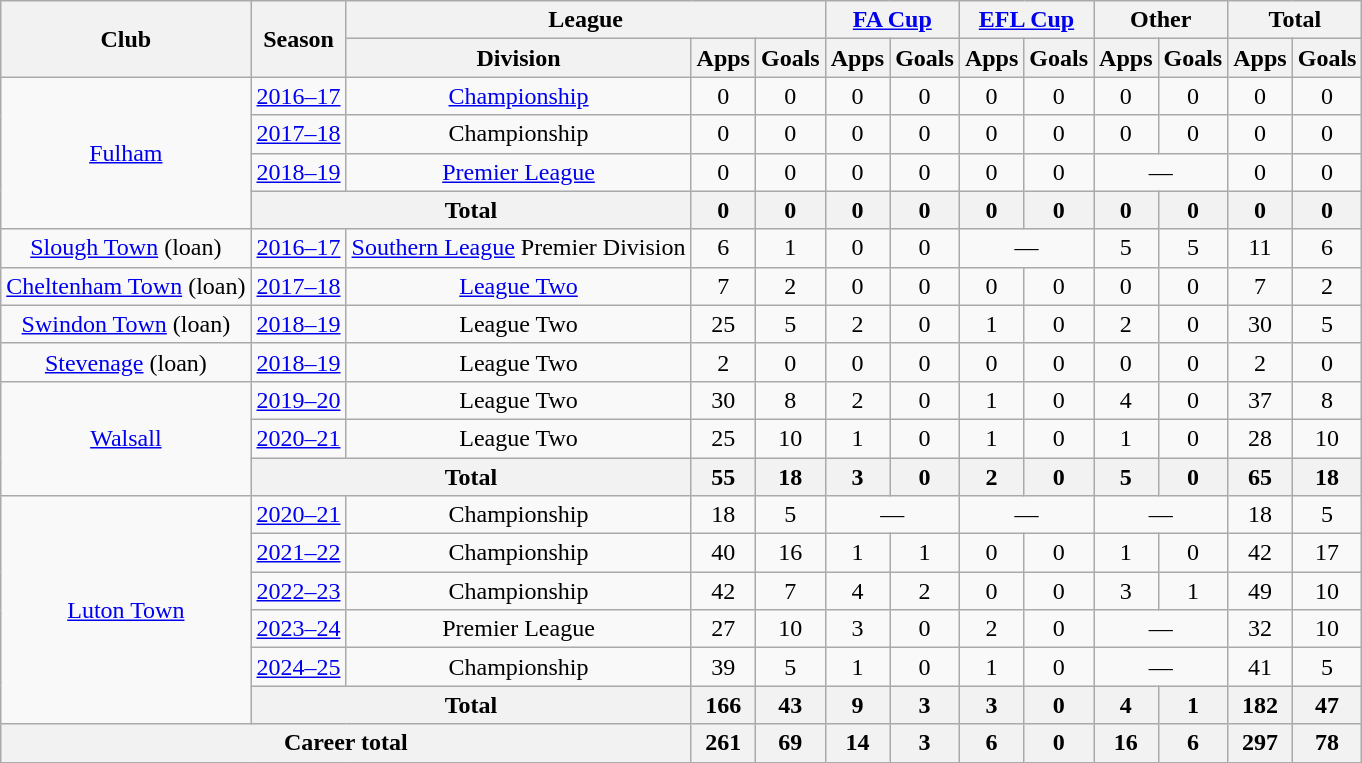<table class="wikitable" style="text-align: center;">
<tr>
<th rowspan="2">Club</th>
<th rowspan="2">Season</th>
<th colspan="3">League</th>
<th colspan="2"><a href='#'>FA Cup</a></th>
<th colspan="2"><a href='#'>EFL Cup</a></th>
<th colspan="2">Other</th>
<th colspan="2">Total</th>
</tr>
<tr>
<th>Division</th>
<th>Apps</th>
<th>Goals</th>
<th>Apps</th>
<th>Goals</th>
<th>Apps</th>
<th>Goals</th>
<th>Apps</th>
<th>Goals</th>
<th>Apps</th>
<th>Goals</th>
</tr>
<tr>
<td rowspan="4"><a href='#'>Fulham</a></td>
<td><a href='#'>2016–17</a></td>
<td><a href='#'>Championship</a></td>
<td>0</td>
<td>0</td>
<td>0</td>
<td>0</td>
<td>0</td>
<td>0</td>
<td>0</td>
<td>0</td>
<td>0</td>
<td>0</td>
</tr>
<tr>
<td><a href='#'>2017–18</a></td>
<td>Championship</td>
<td>0</td>
<td>0</td>
<td>0</td>
<td>0</td>
<td>0</td>
<td>0</td>
<td>0</td>
<td>0</td>
<td>0</td>
<td>0</td>
</tr>
<tr>
<td><a href='#'>2018–19</a></td>
<td><a href='#'>Premier League</a></td>
<td>0</td>
<td>0</td>
<td>0</td>
<td>0</td>
<td>0</td>
<td>0</td>
<td colspan="2">—</td>
<td>0</td>
<td>0</td>
</tr>
<tr>
<th colspan="2">Total</th>
<th>0</th>
<th>0</th>
<th>0</th>
<th>0</th>
<th>0</th>
<th>0</th>
<th>0</th>
<th>0</th>
<th>0</th>
<th>0</th>
</tr>
<tr>
<td><a href='#'>Slough Town</a> (loan)</td>
<td><a href='#'>2016–17</a></td>
<td><a href='#'>Southern League</a> Premier Division</td>
<td>6</td>
<td>1</td>
<td>0</td>
<td>0</td>
<td colspan="2">—</td>
<td>5</td>
<td>5</td>
<td>11</td>
<td>6</td>
</tr>
<tr>
<td><a href='#'>Cheltenham Town</a> (loan)</td>
<td><a href='#'>2017–18</a></td>
<td><a href='#'>League Two</a></td>
<td>7</td>
<td>2</td>
<td>0</td>
<td>0</td>
<td>0</td>
<td>0</td>
<td>0</td>
<td>0</td>
<td>7</td>
<td>2</td>
</tr>
<tr>
<td><a href='#'>Swindon Town</a> (loan)</td>
<td><a href='#'>2018–19</a></td>
<td>League Two</td>
<td>25</td>
<td>5</td>
<td>2</td>
<td>0</td>
<td>1</td>
<td>0</td>
<td>2</td>
<td>0</td>
<td>30</td>
<td>5</td>
</tr>
<tr>
<td><a href='#'>Stevenage</a> (loan)</td>
<td><a href='#'>2018–19</a></td>
<td>League Two</td>
<td>2</td>
<td>0</td>
<td>0</td>
<td>0</td>
<td>0</td>
<td>0</td>
<td>0</td>
<td>0</td>
<td>2</td>
<td>0</td>
</tr>
<tr>
<td rowspan="3"><a href='#'>Walsall</a></td>
<td><a href='#'>2019–20</a></td>
<td>League Two</td>
<td>30</td>
<td>8</td>
<td>2</td>
<td>0</td>
<td>1</td>
<td>0</td>
<td>4</td>
<td>0</td>
<td>37</td>
<td>8</td>
</tr>
<tr>
<td><a href='#'>2020–21</a></td>
<td>League Two</td>
<td>25</td>
<td>10</td>
<td>1</td>
<td>0</td>
<td>1</td>
<td>0</td>
<td>1</td>
<td>0</td>
<td>28</td>
<td>10</td>
</tr>
<tr>
<th colspan="2">Total</th>
<th>55</th>
<th>18</th>
<th>3</th>
<th>0</th>
<th>2</th>
<th>0</th>
<th>5</th>
<th>0</th>
<th>65</th>
<th>18</th>
</tr>
<tr>
<td rowspan="6"><a href='#'>Luton Town</a></td>
<td><a href='#'>2020–21</a></td>
<td>Championship</td>
<td>18</td>
<td>5</td>
<td colspan="2">—</td>
<td colspan="2">—</td>
<td colspan="2">—</td>
<td>18</td>
<td>5</td>
</tr>
<tr>
<td><a href='#'>2021–22</a></td>
<td>Championship</td>
<td>40</td>
<td>16</td>
<td>1</td>
<td>1</td>
<td>0</td>
<td>0</td>
<td>1</td>
<td>0</td>
<td>42</td>
<td>17</td>
</tr>
<tr>
<td><a href='#'>2022–23</a></td>
<td>Championship</td>
<td>42</td>
<td>7</td>
<td>4</td>
<td>2</td>
<td>0</td>
<td>0</td>
<td>3</td>
<td>1</td>
<td>49</td>
<td>10</td>
</tr>
<tr>
<td><a href='#'>2023–24</a></td>
<td>Premier League</td>
<td>27</td>
<td>10</td>
<td>3</td>
<td>0</td>
<td>2</td>
<td>0</td>
<td colspan="2">—</td>
<td>32</td>
<td>10</td>
</tr>
<tr>
<td><a href='#'>2024–25</a></td>
<td>Championship</td>
<td>39</td>
<td>5</td>
<td>1</td>
<td>0</td>
<td>1</td>
<td>0</td>
<td colspan="2">—</td>
<td>41</td>
<td>5</td>
</tr>
<tr>
<th colspan="2">Total</th>
<th>166</th>
<th>43</th>
<th>9</th>
<th>3</th>
<th>3</th>
<th>0</th>
<th>4</th>
<th>1</th>
<th>182</th>
<th>47</th>
</tr>
<tr>
<th colspan="3">Career total</th>
<th>261</th>
<th>69</th>
<th>14</th>
<th>3</th>
<th>6</th>
<th>0</th>
<th>16</th>
<th>6</th>
<th>297</th>
<th>78</th>
</tr>
</table>
